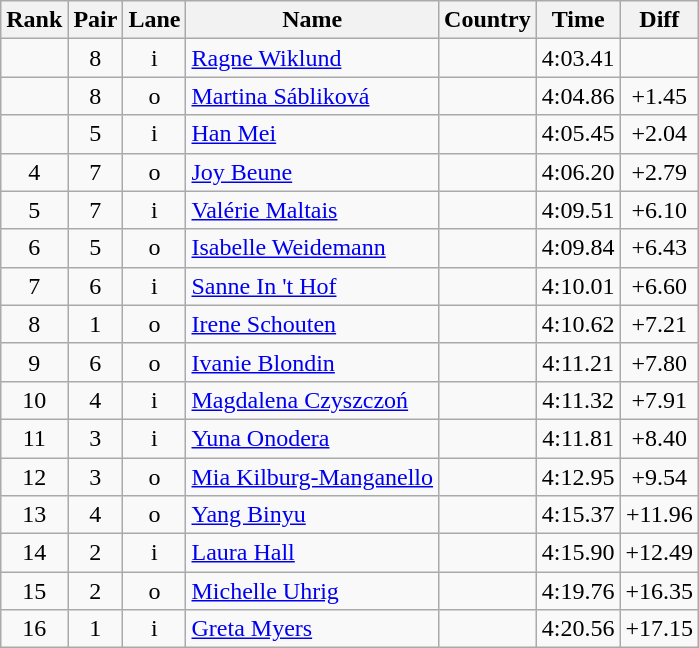<table class="wikitable sortable" style="text-align:center">
<tr>
<th>Rank</th>
<th>Pair</th>
<th>Lane</th>
<th>Name</th>
<th>Country</th>
<th>Time</th>
<th>Diff</th>
</tr>
<tr>
<td></td>
<td>8</td>
<td>i</td>
<td align=left><a href='#'>Ragne Wiklund</a></td>
<td align=left></td>
<td>4:03.41</td>
<td></td>
</tr>
<tr>
<td></td>
<td>8</td>
<td>o</td>
<td align=left><a href='#'>Martina Sábliková</a></td>
<td align=left></td>
<td>4:04.86</td>
<td>+1.45</td>
</tr>
<tr>
<td></td>
<td>5</td>
<td>i</td>
<td align=left><a href='#'>Han Mei</a></td>
<td align=left></td>
<td>4:05.45</td>
<td>+2.04</td>
</tr>
<tr>
<td>4</td>
<td>7</td>
<td>o</td>
<td align=left><a href='#'>Joy Beune</a></td>
<td align=left></td>
<td>4:06.20</td>
<td>+2.79</td>
</tr>
<tr>
<td>5</td>
<td>7</td>
<td>i</td>
<td align=left><a href='#'>Valérie Maltais</a></td>
<td align=left></td>
<td>4:09.51</td>
<td>+6.10</td>
</tr>
<tr>
<td>6</td>
<td>5</td>
<td>o</td>
<td align=left><a href='#'>Isabelle Weidemann</a></td>
<td align=left></td>
<td>4:09.84</td>
<td>+6.43</td>
</tr>
<tr>
<td>7</td>
<td>6</td>
<td>i</td>
<td align=left><a href='#'>Sanne In 't Hof</a></td>
<td align=left></td>
<td>4:10.01</td>
<td>+6.60</td>
</tr>
<tr>
<td>8</td>
<td>1</td>
<td>o</td>
<td align=left><a href='#'>Irene Schouten</a></td>
<td align=left></td>
<td>4:10.62</td>
<td>+7.21</td>
</tr>
<tr>
<td>9</td>
<td>6</td>
<td>o</td>
<td align=left><a href='#'>Ivanie Blondin</a></td>
<td align=left></td>
<td>4:11.21</td>
<td>+7.80</td>
</tr>
<tr>
<td>10</td>
<td>4</td>
<td>i</td>
<td align=left><a href='#'>Magdalena Czyszczoń</a></td>
<td align=left></td>
<td>4:11.32</td>
<td>+7.91</td>
</tr>
<tr>
<td>11</td>
<td>3</td>
<td>i</td>
<td align=left><a href='#'>Yuna Onodera</a></td>
<td align=left></td>
<td>4:11.81</td>
<td>+8.40</td>
</tr>
<tr>
<td>12</td>
<td>3</td>
<td>o</td>
<td align=left><a href='#'>Mia Kilburg-Manganello</a></td>
<td align=left></td>
<td>4:12.95</td>
<td>+9.54</td>
</tr>
<tr>
<td>13</td>
<td>4</td>
<td>o</td>
<td align=left><a href='#'>Yang Binyu</a></td>
<td align=left></td>
<td>4:15.37</td>
<td>+11.96</td>
</tr>
<tr>
<td>14</td>
<td>2</td>
<td>i</td>
<td align=left><a href='#'>Laura Hall</a></td>
<td align=left></td>
<td>4:15.90</td>
<td>+12.49</td>
</tr>
<tr>
<td>15</td>
<td>2</td>
<td>o</td>
<td align=left><a href='#'>Michelle Uhrig</a></td>
<td align=left></td>
<td>4:19.76</td>
<td>+16.35</td>
</tr>
<tr>
<td>16</td>
<td>1</td>
<td>i</td>
<td align=left><a href='#'>Greta Myers</a></td>
<td align=left></td>
<td>4:20.56</td>
<td>+17.15</td>
</tr>
</table>
